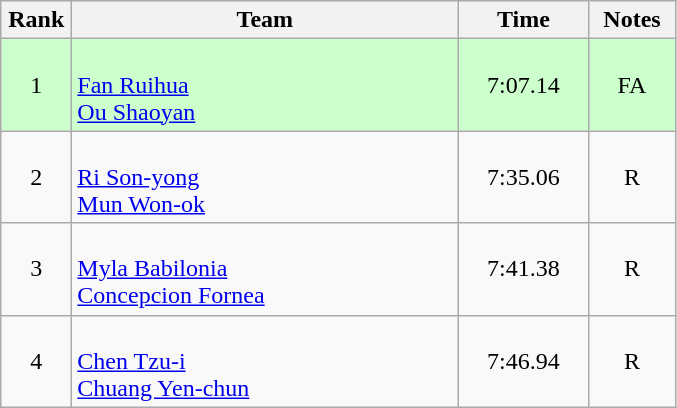<table class=wikitable style="text-align:center">
<tr>
<th width=40>Rank</th>
<th width=250>Team</th>
<th width=80>Time</th>
<th width=50>Notes</th>
</tr>
<tr bgcolor="ccffcc">
<td>1</td>
<td align=left><br><a href='#'>Fan Ruihua</a><br><a href='#'>Ou Shaoyan</a></td>
<td>7:07.14</td>
<td>FA</td>
</tr>
<tr>
<td>2</td>
<td align=left><br><a href='#'>Ri Son-yong</a><br><a href='#'>Mun Won-ok</a></td>
<td>7:35.06</td>
<td>R</td>
</tr>
<tr>
<td>3</td>
<td align=left><br><a href='#'>Myla Babilonia</a><br><a href='#'>Concepcion Fornea</a></td>
<td>7:41.38</td>
<td>R</td>
</tr>
<tr>
<td>4</td>
<td align=left><br><a href='#'>Chen Tzu-i</a><br><a href='#'>Chuang Yen-chun</a></td>
<td>7:46.94</td>
<td>R</td>
</tr>
</table>
